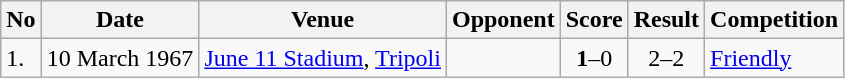<table class="wikitable" style="font-size:100%;">
<tr>
<th>No</th>
<th>Date</th>
<th>Venue</th>
<th>Opponent</th>
<th>Score</th>
<th>Result</th>
<th>Competition</th>
</tr>
<tr>
<td>1.</td>
<td>10 March 1967</td>
<td><a href='#'>June 11 Stadium</a>, <a href='#'>Tripoli</a></td>
<td></td>
<td align=center><strong>1</strong>–0</td>
<td align=center>2–2</td>
<td><a href='#'>Friendly</a></td>
</tr>
</table>
